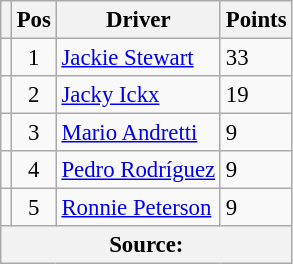<table class="wikitable" style="font-size: 95%;">
<tr>
<th></th>
<th>Pos</th>
<th>Driver</th>
<th>Points</th>
</tr>
<tr>
<td align="left"></td>
<td align="center">1</td>
<td> <a href='#'>Jackie Stewart</a></td>
<td align="left">33</td>
</tr>
<tr>
<td align="left"></td>
<td align="center">2</td>
<td> <a href='#'>Jacky Ickx</a></td>
<td align="left">19</td>
</tr>
<tr>
<td align="left"></td>
<td align="center">3</td>
<td> <a href='#'>Mario Andretti</a></td>
<td align="left">9</td>
</tr>
<tr>
<td align="left"></td>
<td align="center">4</td>
<td> <a href='#'>Pedro Rodríguez</a></td>
<td align="left">9</td>
</tr>
<tr>
<td align="left"></td>
<td align="center">5</td>
<td> <a href='#'>Ronnie Peterson</a></td>
<td align="left">9</td>
</tr>
<tr>
<th colspan=4>Source:</th>
</tr>
</table>
